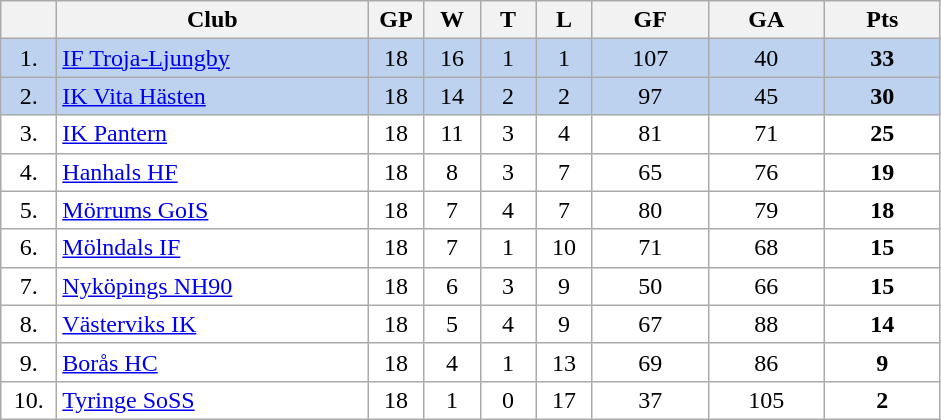<table class="wikitable">
<tr>
<th width="30"></th>
<th width="200">Club</th>
<th width="30">GP</th>
<th width="30">W</th>
<th width="30">T</th>
<th width="30">L</th>
<th width="70">GF</th>
<th width="70">GA</th>
<th width="70">Pts</th>
</tr>
<tr bgcolor="#BCD2EE" align="center">
<td>1.</td>
<td align="left"><a href='#'>IF Troja-Ljungby</a></td>
<td>18</td>
<td>16</td>
<td>1</td>
<td>1</td>
<td>107</td>
<td>40</td>
<td><strong>33</strong></td>
</tr>
<tr bgcolor="#BCD2EE" align="center">
<td>2.</td>
<td align="left"><a href='#'>IK Vita Hästen</a></td>
<td>18</td>
<td>14</td>
<td>2</td>
<td>2</td>
<td>97</td>
<td>45</td>
<td><strong>30</strong></td>
</tr>
<tr bgcolor="#FFFFFF" align="center">
<td>3.</td>
<td align="left"><a href='#'>IK Pantern</a></td>
<td>18</td>
<td>11</td>
<td>3</td>
<td>4</td>
<td>81</td>
<td>71</td>
<td><strong>25</strong></td>
</tr>
<tr bgcolor="#FFFFFF" align="center">
<td>4.</td>
<td align="left"><a href='#'>Hanhals HF</a></td>
<td>18</td>
<td>8</td>
<td>3</td>
<td>7</td>
<td>65</td>
<td>76</td>
<td><strong>19</strong></td>
</tr>
<tr bgcolor="#FFFFFF" align="center">
<td>5.</td>
<td align="left"><a href='#'>Mörrums GoIS</a></td>
<td>18</td>
<td>7</td>
<td>4</td>
<td>7</td>
<td>80</td>
<td>79</td>
<td><strong>18</strong></td>
</tr>
<tr bgcolor="#FFFFFF" align="center">
<td>6.</td>
<td align="left"><a href='#'>Mölndals IF</a></td>
<td>18</td>
<td>7</td>
<td>1</td>
<td>10</td>
<td>71</td>
<td>68</td>
<td><strong>15</strong></td>
</tr>
<tr bgcolor="#FFFFFF" align="center">
<td>7.</td>
<td align="left"><a href='#'>Nyköpings NH90</a></td>
<td>18</td>
<td>6</td>
<td>3</td>
<td>9</td>
<td>50</td>
<td>66</td>
<td><strong>15</strong></td>
</tr>
<tr bgcolor="#FFFFFF" align="center">
<td>8.</td>
<td align="left"><a href='#'>Västerviks IK</a></td>
<td>18</td>
<td>5</td>
<td>4</td>
<td>9</td>
<td>67</td>
<td>88</td>
<td><strong>14</strong></td>
</tr>
<tr bgcolor="#FFFFFF" align="center">
<td>9.</td>
<td align="left"><a href='#'>Borås HC</a></td>
<td>18</td>
<td>4</td>
<td>1</td>
<td>13</td>
<td>69</td>
<td>86</td>
<td><strong>9</strong></td>
</tr>
<tr bgcolor="#FFFFFF" align="center">
<td>10.</td>
<td align="left"><a href='#'>Tyringe SoSS</a></td>
<td>18</td>
<td>1</td>
<td>0</td>
<td>17</td>
<td>37</td>
<td>105</td>
<td><strong>2</strong></td>
</tr>
</table>
